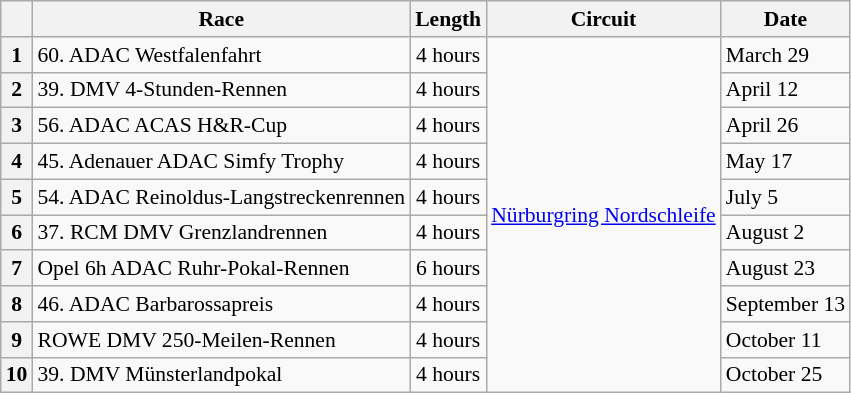<table class="wikitable" style="font-size: 90%;">
<tr>
<th></th>
<th>Race</th>
<th>Length</th>
<th>Circuit</th>
<th>Date</th>
</tr>
<tr>
<th>1</th>
<td>60. ADAC Westfalenfahrt</td>
<td align=center>4 hours</td>
<td rowspan=10> <a href='#'>Nürburgring Nordschleife</a></td>
<td>March 29</td>
</tr>
<tr>
<th>2</th>
<td>39. DMV 4-Stunden-Rennen</td>
<td align=center>4 hours</td>
<td>April 12</td>
</tr>
<tr>
<th>3</th>
<td>56. ADAC ACAS H&R-Cup</td>
<td align=center>4 hours</td>
<td>April 26</td>
</tr>
<tr>
<th>4</th>
<td>45. Adenauer ADAC Simfy Trophy</td>
<td align=center>4 hours</td>
<td>May 17</td>
</tr>
<tr>
<th>5</th>
<td>54. ADAC Reinoldus-Langstreckenrennen</td>
<td align=center>4 hours</td>
<td>July 5</td>
</tr>
<tr>
<th>6</th>
<td>37. RCM DMV Grenzlandrennen</td>
<td align=center>4 hours</td>
<td>August 2</td>
</tr>
<tr>
<th>7</th>
<td>Opel 6h ADAC Ruhr-Pokal-Rennen</td>
<td align=center>6 hours</td>
<td>August 23</td>
</tr>
<tr>
<th>8</th>
<td>46. ADAC Barbarossapreis</td>
<td align=center>4 hours</td>
<td>September 13</td>
</tr>
<tr>
<th>9</th>
<td>ROWE DMV 250-Meilen-Rennen</td>
<td align=center>4 hours</td>
<td>October 11</td>
</tr>
<tr>
<th>10</th>
<td>39. DMV Münsterlandpokal</td>
<td align=center>4 hours</td>
<td>October 25</td>
</tr>
</table>
